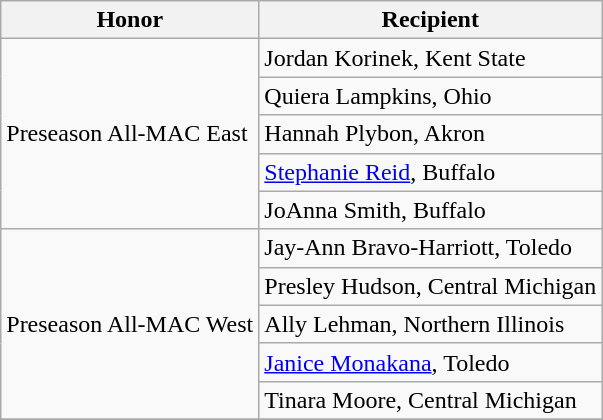<table class="wikitable" border="1">
<tr>
<th>Honor</th>
<th>Recipient</th>
</tr>
<tr>
<td rowspan=5 valign=middle>Preseason All-MAC East</td>
<td>Jordan Korinek, Kent State</td>
</tr>
<tr>
<td>Quiera Lampkins, Ohio</td>
</tr>
<tr>
<td>Hannah Plybon, Akron</td>
</tr>
<tr>
<td><a href='#'>Stephanie Reid</a>, Buffalo</td>
</tr>
<tr>
<td>JoAnna Smith, Buffalo</td>
</tr>
<tr>
<td rowspan=5 valign=middle>Preseason All-MAC West</td>
<td>Jay-Ann Bravo-Harriott, Toledo</td>
</tr>
<tr>
<td>Presley Hudson, Central Michigan</td>
</tr>
<tr>
<td>Ally Lehman, Northern Illinois</td>
</tr>
<tr>
<td><a href='#'>Janice Monakana</a>, Toledo</td>
</tr>
<tr>
<td>Tinara Moore, Central Michigan</td>
</tr>
<tr>
</tr>
</table>
